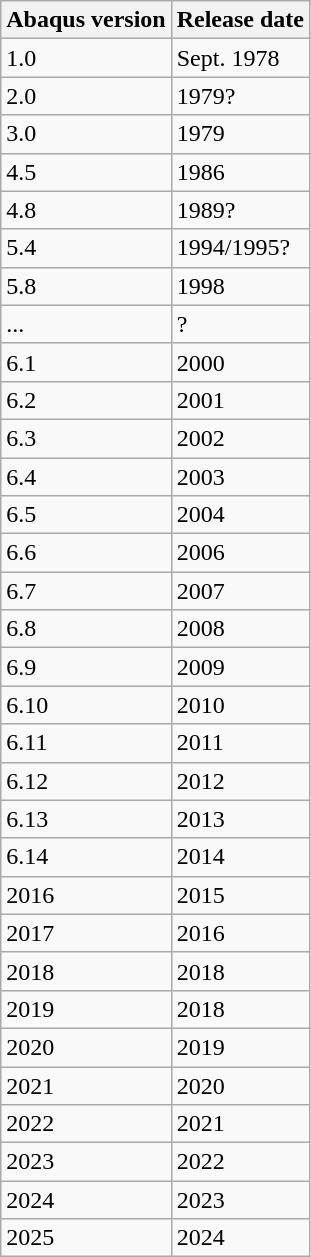<table class="wikitable">
<tr>
<th>Abaqus version</th>
<th>Release date</th>
</tr>
<tr>
<td>1.0</td>
<td>Sept. 1978</td>
</tr>
<tr>
<td>2.0</td>
<td>1979?</td>
</tr>
<tr>
<td>3.0</td>
<td>1979 </td>
</tr>
<tr>
<td>4.5</td>
<td>1986</td>
</tr>
<tr>
<td>4.8</td>
<td>1989?</td>
</tr>
<tr>
<td>5.4</td>
<td>1994/1995?</td>
</tr>
<tr>
<td>5.8</td>
<td>1998</td>
</tr>
<tr>
<td>...</td>
<td>?</td>
</tr>
<tr>
<td>6.1</td>
<td>2000</td>
</tr>
<tr>
<td>6.2</td>
<td>2001</td>
</tr>
<tr>
<td>6.3</td>
<td>2002</td>
</tr>
<tr>
<td>6.4</td>
<td>2003</td>
</tr>
<tr>
<td>6.5</td>
<td>2004</td>
</tr>
<tr>
<td>6.6</td>
<td>2006</td>
</tr>
<tr>
<td>6.7</td>
<td>2007</td>
</tr>
<tr>
<td>6.8</td>
<td>2008</td>
</tr>
<tr>
<td>6.9</td>
<td>2009</td>
</tr>
<tr>
<td>6.10</td>
<td>2010</td>
</tr>
<tr>
<td>6.11</td>
<td>2011</td>
</tr>
<tr>
<td>6.12</td>
<td>2012</td>
</tr>
<tr>
<td>6.13</td>
<td>2013</td>
</tr>
<tr>
<td>6.14</td>
<td>2014</td>
</tr>
<tr>
<td>2016</td>
<td>2015</td>
</tr>
<tr>
<td>2017</td>
<td>2016</td>
</tr>
<tr>
<td>2018</td>
<td>2018</td>
</tr>
<tr>
<td>2019</td>
<td>2018</td>
</tr>
<tr>
<td>2020</td>
<td>2019</td>
</tr>
<tr>
<td>2021</td>
<td>2020</td>
</tr>
<tr>
<td>2022</td>
<td>2021</td>
</tr>
<tr>
<td>2023</td>
<td>2022</td>
</tr>
<tr>
<td>2024</td>
<td>2023</td>
</tr>
<tr>
<td>2025</td>
<td>2024</td>
</tr>
</table>
